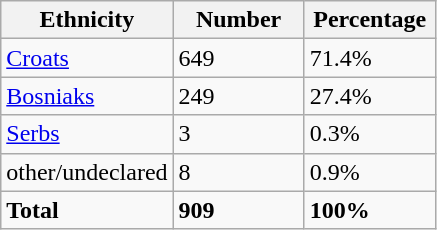<table class="wikitable">
<tr>
<th width="100px">Ethnicity</th>
<th width="80px">Number</th>
<th width="80px">Percentage</th>
</tr>
<tr>
<td><a href='#'>Croats</a></td>
<td>649</td>
<td>71.4%</td>
</tr>
<tr>
<td><a href='#'>Bosniaks</a></td>
<td>249</td>
<td>27.4%</td>
</tr>
<tr>
<td><a href='#'>Serbs</a></td>
<td>3</td>
<td>0.3%</td>
</tr>
<tr>
<td>other/undeclared</td>
<td>8</td>
<td>0.9%</td>
</tr>
<tr>
<td><strong>Total</strong></td>
<td><strong>909</strong></td>
<td><strong>100%</strong></td>
</tr>
</table>
